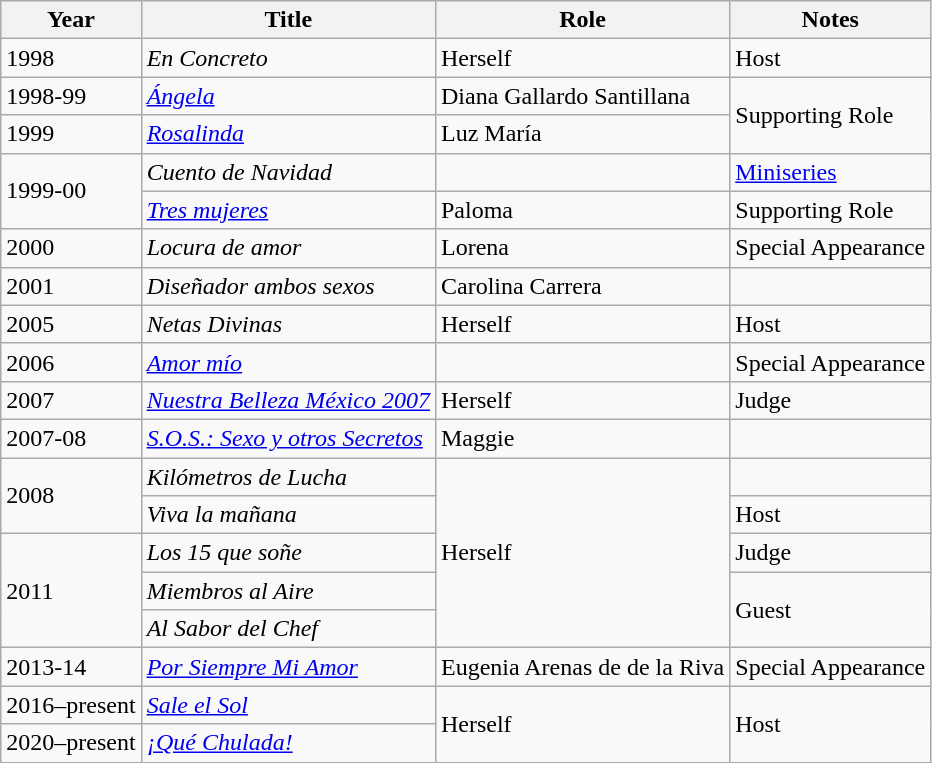<table class="wikitable">
<tr>
<th>Year</th>
<th>Title</th>
<th>Role</th>
<th>Notes</th>
</tr>
<tr>
<td>1998</td>
<td><em>En Concreto</em></td>
<td>Herself</td>
<td>Host</td>
</tr>
<tr>
<td>1998-99</td>
<td><em><a href='#'>Ángela</a></em></td>
<td>Diana Gallardo Santillana</td>
<td rowspan="2">Supporting Role</td>
</tr>
<tr>
<td>1999</td>
<td><em><a href='#'>Rosalinda</a></em></td>
<td>Luz María</td>
</tr>
<tr>
<td rowspan="2">1999-00</td>
<td><em>Cuento de Navidad</em></td>
<td></td>
<td><a href='#'>Miniseries</a></td>
</tr>
<tr>
<td><em><a href='#'>Tres mujeres</a></em></td>
<td>Paloma</td>
<td>Supporting Role</td>
</tr>
<tr>
<td>2000</td>
<td><em>Locura de amor</em></td>
<td>Lorena</td>
<td>Special Appearance</td>
</tr>
<tr>
<td>2001</td>
<td><em>Diseñador ambos sexos</em></td>
<td>Carolina Carrera</td>
<td></td>
</tr>
<tr>
<td>2005</td>
<td><em>Netas Divinas</em></td>
<td>Herself</td>
<td>Host</td>
</tr>
<tr>
<td>2006</td>
<td><em><a href='#'>Amor mío</a></em></td>
<td></td>
<td>Special Appearance</td>
</tr>
<tr>
<td>2007</td>
<td><em><a href='#'>Nuestra Belleza México 2007</a></em></td>
<td>Herself</td>
<td>Judge</td>
</tr>
<tr>
<td>2007-08</td>
<td><em><a href='#'>S.O.S.: Sexo y otros Secretos</a></em></td>
<td>Maggie</td>
<td></td>
</tr>
<tr>
<td rowspan="2">2008</td>
<td><em>Kilómetros de Lucha</em></td>
<td rowspan="5">Herself</td>
<td></td>
</tr>
<tr>
<td><em>Viva la mañana</em></td>
<td>Host</td>
</tr>
<tr>
<td rowspan="3">2011</td>
<td><em>Los 15 que soñe</em></td>
<td>Judge</td>
</tr>
<tr>
<td><em>Miembros al Aire</em></td>
<td rowspan="2">Guest</td>
</tr>
<tr>
<td><em>Al Sabor del Chef</em></td>
</tr>
<tr>
<td>2013-14</td>
<td><em><a href='#'>Por Siempre Mi Amor</a></em></td>
<td>Eugenia Arenas de de la Riva</td>
<td>Special Appearance</td>
</tr>
<tr>
<td>2016–present</td>
<td><em><a href='#'>Sale el Sol</a></em></td>
<td rowspan="2">Herself</td>
<td rowspan="2">Host</td>
</tr>
<tr>
<td>2020–present</td>
<td><em><a href='#'>¡Qué Chulada!</a></em></td>
</tr>
</table>
